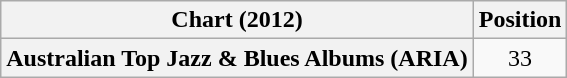<table class="wikitable plainrowheaders" style="text-align:center">
<tr>
<th scope="col">Chart (2012)</th>
<th scope="col">Position</th>
</tr>
<tr>
<th scope="row">Australian Top Jazz & Blues Albums (ARIA)</th>
<td>33</td>
</tr>
</table>
